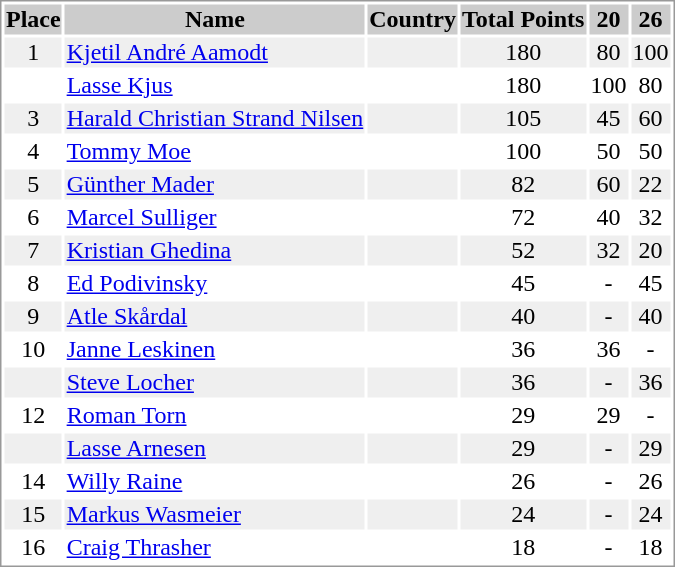<table border="0" style="border: 1px solid #999; background-color:#FFFFFF; text-align:center">
<tr align="center" bgcolor="#CCCCCC">
<th>Place</th>
<th>Name</th>
<th>Country</th>
<th>Total Points</th>
<th>20</th>
<th>26</th>
</tr>
<tr bgcolor="#EFEFEF">
<td>1</td>
<td align="left"><a href='#'>Kjetil André Aamodt</a></td>
<td align="left"></td>
<td>180</td>
<td>80</td>
<td>100</td>
</tr>
<tr>
<td></td>
<td align="left"><a href='#'>Lasse Kjus</a></td>
<td align="left"></td>
<td>180</td>
<td>100</td>
<td>80</td>
</tr>
<tr bgcolor="#EFEFEF">
<td>3</td>
<td align="left"><a href='#'>Harald Christian Strand Nilsen</a></td>
<td align="left"></td>
<td>105</td>
<td>45</td>
<td>60</td>
</tr>
<tr>
<td>4</td>
<td align="left"><a href='#'>Tommy Moe</a></td>
<td align="left"></td>
<td>100</td>
<td>50</td>
<td>50</td>
</tr>
<tr bgcolor="#EFEFEF">
<td>5</td>
<td align="left"><a href='#'>Günther Mader</a></td>
<td align="left"></td>
<td>82</td>
<td>60</td>
<td>22</td>
</tr>
<tr>
<td>6</td>
<td align="left"><a href='#'>Marcel Sulliger</a></td>
<td align="left"></td>
<td>72</td>
<td>40</td>
<td>32</td>
</tr>
<tr bgcolor="#EFEFEF">
<td>7</td>
<td align="left"><a href='#'>Kristian Ghedina</a></td>
<td align="left"></td>
<td>52</td>
<td>32</td>
<td>20</td>
</tr>
<tr>
<td>8</td>
<td align="left"><a href='#'>Ed Podivinsky</a></td>
<td align="left"></td>
<td>45</td>
<td>-</td>
<td>45</td>
</tr>
<tr bgcolor="#EFEFEF">
<td>9</td>
<td align="left"><a href='#'>Atle Skårdal</a></td>
<td align="left"></td>
<td>40</td>
<td>-</td>
<td>40</td>
</tr>
<tr>
<td>10</td>
<td align="left"><a href='#'>Janne Leskinen</a></td>
<td align="left"></td>
<td>36</td>
<td>36</td>
<td>-</td>
</tr>
<tr bgcolor="#EFEFEF">
<td></td>
<td align="left"><a href='#'>Steve Locher</a></td>
<td align="left"></td>
<td>36</td>
<td>-</td>
<td>36</td>
</tr>
<tr>
<td>12</td>
<td align="left"><a href='#'>Roman Torn</a></td>
<td align="left"></td>
<td>29</td>
<td>29</td>
<td>-</td>
</tr>
<tr bgcolor="#EFEFEF">
<td></td>
<td align="left"><a href='#'>Lasse Arnesen</a></td>
<td align="left"></td>
<td>29</td>
<td>-</td>
<td>29</td>
</tr>
<tr>
<td>14</td>
<td align="left"><a href='#'>Willy Raine</a></td>
<td align="left"></td>
<td>26</td>
<td>-</td>
<td>26</td>
</tr>
<tr bgcolor="#EFEFEF">
<td>15</td>
<td align="left"><a href='#'>Markus Wasmeier</a></td>
<td align="left"></td>
<td>24</td>
<td>-</td>
<td>24</td>
</tr>
<tr>
<td>16</td>
<td align="left"><a href='#'>Craig Thrasher</a></td>
<td align="left"></td>
<td>18</td>
<td>-</td>
<td>18</td>
</tr>
</table>
